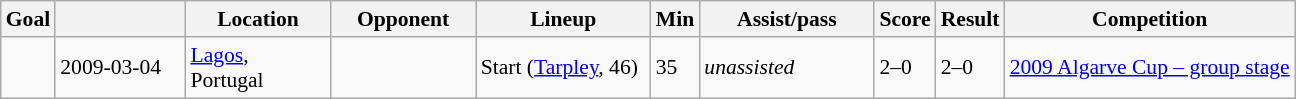<table class="wikitable" style="font-size:90%">
<tr>
<th>Goal</th>
<th width=80></th>
<th width=90>Location</th>
<th width=90>Opponent</th>
<th width=110>Lineup</th>
<th>Min</th>
<th width=110>Assist/pass</th>
<th width=30>Score</th>
<th width=30>Result</th>
<th>Competition</th>
</tr>
<tr>
<td></td>
<td>2009-03-04</td>
<td> <a href='#'>Lagos</a>, Portugal</td>
<td></td>
<td>Start (<a href='#'>Tarpley</a>, 46)</td>
<td>35</td>
<td><em>unassisted</em></td>
<td>2–0</td>
<td>2–0</td>
<td><a href='#'>2009 Algarve Cup – group stage</a></td>
</tr>
</table>
